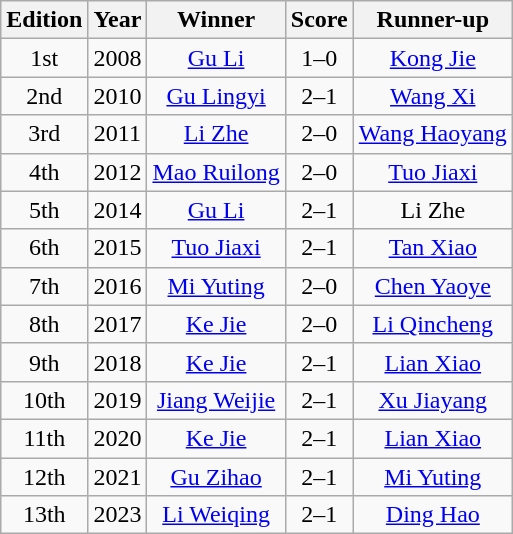<table class="wikitable" style="text-align: center;">
<tr>
<th>Edition</th>
<th>Year</th>
<th>Winner</th>
<th>Score</th>
<th>Runner-up</th>
</tr>
<tr>
<td>1st</td>
<td>2008</td>
<td><a href='#'> Gu Li</a></td>
<td>1–0</td>
<td><a href='#'>Kong Jie</a></td>
</tr>
<tr>
<td>2nd</td>
<td>2010</td>
<td><a href='#'>Gu Lingyi</a></td>
<td>2–1</td>
<td><a href='#'>Wang Xi</a></td>
</tr>
<tr>
<td>3rd</td>
<td>2011</td>
<td><a href='#'>Li Zhe</a></td>
<td>2–0</td>
<td><a href='#'>Wang Haoyang</a></td>
</tr>
<tr>
<td>4th</td>
<td>2012</td>
<td><a href='#'>Mao Ruilong</a></td>
<td>2–0</td>
<td><a href='#'>Tuo Jiaxi</a></td>
</tr>
<tr>
<td>5th</td>
<td>2014</td>
<td><a href='#'> Gu Li</a></td>
<td>2–1</td>
<td>Li Zhe</td>
</tr>
<tr>
<td>6th</td>
<td>2015</td>
<td><a href='#'>Tuo Jiaxi</a></td>
<td>2–1</td>
<td><a href='#'>Tan Xiao</a></td>
</tr>
<tr>
<td>7th</td>
<td>2016</td>
<td><a href='#'>Mi Yuting</a></td>
<td>2–0</td>
<td><a href='#'>Chen Yaoye</a></td>
</tr>
<tr>
<td>8th</td>
<td>2017</td>
<td><a href='#'>Ke Jie</a></td>
<td>2–0</td>
<td><a href='#'>Li Qincheng</a></td>
</tr>
<tr>
<td>9th</td>
<td>2018</td>
<td><a href='#'>Ke Jie</a></td>
<td>2–1</td>
<td><a href='#'>Lian Xiao</a></td>
</tr>
<tr>
<td>10th</td>
<td>2019</td>
<td><a href='#'>Jiang Weijie</a></td>
<td>2–1</td>
<td><a href='#'>Xu Jiayang</a></td>
</tr>
<tr>
<td>11th</td>
<td>2020</td>
<td><a href='#'>Ke Jie</a></td>
<td>2–1</td>
<td><a href='#'>Lian Xiao</a></td>
</tr>
<tr>
<td>12th</td>
<td>2021</td>
<td><a href='#'>Gu Zihao</a></td>
<td>2–1</td>
<td><a href='#'>Mi Yuting</a></td>
</tr>
<tr>
<td>13th</td>
<td>2023</td>
<td><a href='#'>Li Weiqing</a></td>
<td>2–1</td>
<td><a href='#'>Ding Hao</a></td>
</tr>
</table>
